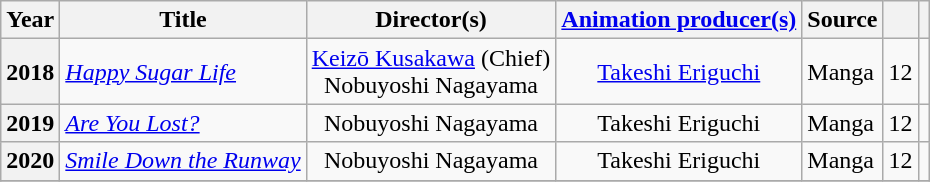<table class="wikitable sortable plainrowheaders">
<tr>
<th scope="col" class="unsortable" width=10>Year</th>
<th scope="col">Title</th>
<th scope="col">Director(s)</th>
<th scope="col"><a href='#'>Animation producer(s)</a></th>
<th scope="col">Source</th>
<th scope="col"></th>
<th scope="col" class="unsortable"></th>
</tr>
<tr>
<th scope="row">2018</th>
<td><em><a href='#'>Happy Sugar Life</a></em></td>
<td style=text-align:center><a href='#'>Keizō Kusakawa</a> (Chief)<br>Nobuyoshi Nagayama</td>
<td style=text-align:center><a href='#'>Takeshi Eriguchi</a></td>
<td>Manga</td>
<td>12</td>
<td></td>
</tr>
<tr>
<th scope="row">2019</th>
<td><em><a href='#'>Are You Lost?</a></em></td>
<td style=text-align:center>Nobuyoshi Nagayama</td>
<td style=text-align:center>Takeshi Eriguchi</td>
<td>Manga</td>
<td>12</td>
<td></td>
</tr>
<tr>
<th scope="row">2020</th>
<td><em><a href='#'>Smile Down the Runway</a></em></td>
<td style=text-align:center>Nobuyoshi Nagayama</td>
<td style=text-align:center>Takeshi Eriguchi</td>
<td>Manga</td>
<td>12</td>
<td></td>
</tr>
<tr>
</tr>
</table>
